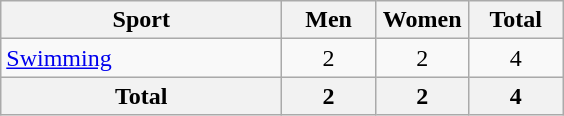<table class="wikitable sortable" style="text-align:center;">
<tr>
<th width=180>Sport</th>
<th width=55>Men</th>
<th width=55>Women</th>
<th width=55>Total</th>
</tr>
<tr>
<td align=left><a href='#'>Swimming</a></td>
<td>2</td>
<td>2</td>
<td>4</td>
</tr>
<tr>
<th>Total</th>
<th>2</th>
<th>2</th>
<th>4</th>
</tr>
</table>
